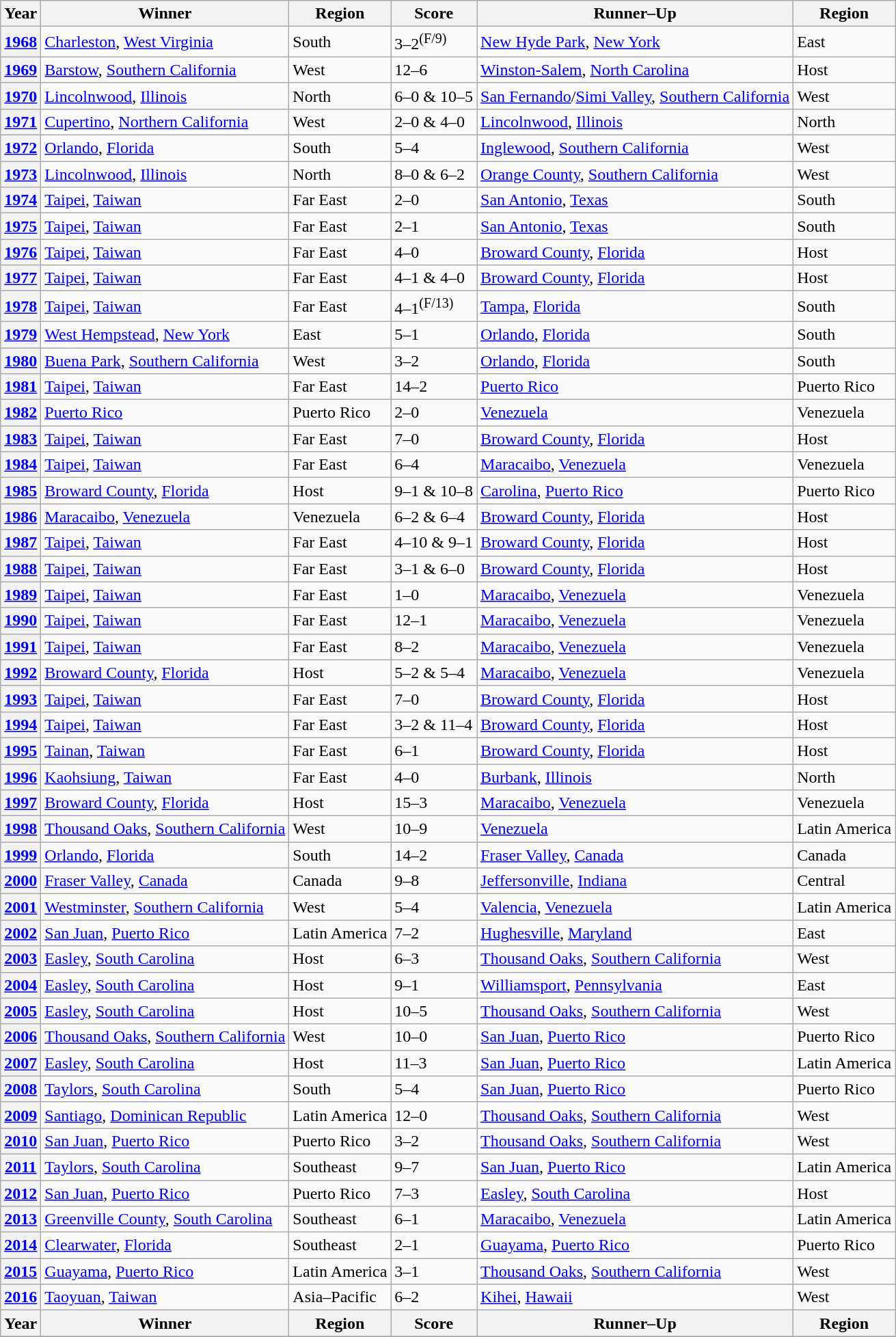<table class="wikitable sticky-header mw-datatable" style="font-size:100%;">
<tr>
<th scope="col">Year</th>
<th scope="col">Winner</th>
<th scope="col">Region</th>
<th scope="col">Score</th>
<th scope="col">Runner–Up</th>
<th scope="col">Region</th>
</tr>
<tr>
<th scope="row"><a href='#'>1968</a></th>
<td> <a href='#'>Charleston</a>, <a href='#'>West Virginia</a></td>
<td>South</td>
<td>3–2<sup>(F/9)</sup></td>
<td> <a href='#'>New Hyde Park</a>, <a href='#'>New York</a></td>
<td>East</td>
</tr>
<tr>
<th scope="row"><a href='#'>1969</a></th>
<td> <a href='#'>Barstow</a>, <a href='#'>Southern California</a></td>
<td>West</td>
<td>12–6</td>
<td> <a href='#'>Winston-Salem</a>, <a href='#'>North Carolina</a></td>
<td>Host</td>
</tr>
<tr>
<th scope="row"><a href='#'>1970</a></th>
<td> <a href='#'>Lincolnwood</a>, <a href='#'>Illinois</a></td>
<td>North</td>
<td>6–0 & 10–5</td>
<td> <a href='#'>San Fernando</a>/<a href='#'>Simi Valley</a>, <a href='#'>Southern California</a></td>
<td>West</td>
</tr>
<tr>
<th scope="row"><a href='#'>1971</a></th>
<td> <a href='#'>Cupertino</a>, <a href='#'>Northern California</a></td>
<td>West</td>
<td>2–0 & 4–0</td>
<td> <a href='#'>Lincolnwood</a>, <a href='#'>Illinois</a></td>
<td>North</td>
</tr>
<tr>
<th scope="row"><a href='#'>1972</a></th>
<td> <a href='#'>Orlando</a>, <a href='#'>Florida</a></td>
<td>South</td>
<td>5–4</td>
<td> <a href='#'>Inglewood</a>, <a href='#'>Southern California</a></td>
<td>West</td>
</tr>
<tr>
<th scope="row"><a href='#'>1973</a></th>
<td> <a href='#'>Lincolnwood</a>, <a href='#'>Illinois</a></td>
<td>North</td>
<td>8–0 & 6–2</td>
<td> <a href='#'>Orange County</a>, <a href='#'>Southern California</a></td>
<td>West</td>
</tr>
<tr>
<th scope="row"><a href='#'>1974</a></th>
<td> <a href='#'>Taipei</a>, <a href='#'>Taiwan</a></td>
<td>Far East</td>
<td>2–0</td>
<td> <a href='#'>San Antonio</a>, <a href='#'>Texas</a></td>
<td>South</td>
</tr>
<tr>
<th scope="row"><a href='#'>1975</a></th>
<td> <a href='#'>Taipei</a>, <a href='#'>Taiwan</a></td>
<td>Far East</td>
<td>2–1</td>
<td> <a href='#'>San Antonio</a>, <a href='#'>Texas</a></td>
<td>South</td>
</tr>
<tr>
<th scope="row"><a href='#'>1976</a></th>
<td> <a href='#'>Taipei</a>, <a href='#'>Taiwan</a></td>
<td>Far East</td>
<td>4–0</td>
<td> <a href='#'>Broward County</a>, <a href='#'>Florida</a></td>
<td>Host</td>
</tr>
<tr>
<th scope="row"><a href='#'>1977</a></th>
<td> <a href='#'>Taipei</a>, <a href='#'>Taiwan</a></td>
<td>Far East</td>
<td>4–1 & 4–0</td>
<td> <a href='#'>Broward County</a>, <a href='#'>Florida</a></td>
<td>Host</td>
</tr>
<tr>
<th scope="row"><a href='#'>1978</a></th>
<td> <a href='#'>Taipei</a>, <a href='#'>Taiwan</a></td>
<td>Far East</td>
<td>4–1<sup>(F/13)</sup></td>
<td> <a href='#'>Tampa</a>, <a href='#'>Florida</a></td>
<td>South</td>
</tr>
<tr>
<th scope="row"><a href='#'>1979</a></th>
<td> <a href='#'>West Hempstead</a>, <a href='#'>New York</a></td>
<td>East</td>
<td>5–1</td>
<td> <a href='#'>Orlando</a>, <a href='#'>Florida</a></td>
<td>South</td>
</tr>
<tr>
<th scope="row"><a href='#'>1980</a></th>
<td> <a href='#'>Buena Park</a>, <a href='#'>Southern California</a></td>
<td>West</td>
<td>3–2</td>
<td> <a href='#'>Orlando</a>, <a href='#'>Florida</a></td>
<td>South</td>
</tr>
<tr>
<th scope="row"><a href='#'>1981</a></th>
<td> <a href='#'>Taipei</a>, <a href='#'>Taiwan</a></td>
<td>Far East</td>
<td>14–2</td>
<td> <a href='#'>Puerto Rico</a></td>
<td>Puerto Rico</td>
</tr>
<tr>
<th scope="row"><a href='#'>1982</a></th>
<td> <a href='#'>Puerto Rico</a></td>
<td>Puerto Rico</td>
<td>2–0</td>
<td> <a href='#'>Venezuela</a></td>
<td>Venezuela</td>
</tr>
<tr>
<th scope="row"><a href='#'>1983</a></th>
<td> <a href='#'>Taipei</a>, <a href='#'>Taiwan</a></td>
<td>Far East</td>
<td>7–0</td>
<td> <a href='#'>Broward County</a>, <a href='#'>Florida</a></td>
<td>Host</td>
</tr>
<tr>
<th scope="row"><a href='#'>1984</a></th>
<td> <a href='#'>Taipei</a>, <a href='#'>Taiwan</a></td>
<td>Far East</td>
<td>6–4</td>
<td> <a href='#'>Maracaibo</a>, <a href='#'>Venezuela</a></td>
<td>Venezuela</td>
</tr>
<tr>
<th scope="row"><a href='#'>1985</a></th>
<td> <a href='#'>Broward County</a>, <a href='#'>Florida</a></td>
<td>Host</td>
<td>9–1 & 10–8</td>
<td> <a href='#'>Carolina</a>, <a href='#'>Puerto Rico</a></td>
<td>Puerto Rico</td>
</tr>
<tr>
<th scope="row"><a href='#'>1986</a></th>
<td> <a href='#'>Maracaibo</a>, <a href='#'>Venezuela</a></td>
<td>Venezuela</td>
<td>6–2 & 6–4</td>
<td> <a href='#'>Broward County</a>, <a href='#'>Florida</a></td>
<td>Host</td>
</tr>
<tr>
<th scope="row"><a href='#'>1987</a></th>
<td> <a href='#'>Taipei</a>, <a href='#'>Taiwan</a></td>
<td>Far East</td>
<td>4–10 & 9–1</td>
<td> <a href='#'>Broward County</a>, <a href='#'>Florida</a></td>
<td>Host</td>
</tr>
<tr>
<th scope="row"><a href='#'>1988</a></th>
<td> <a href='#'>Taipei</a>, <a href='#'>Taiwan</a></td>
<td>Far East</td>
<td>3–1 & 6–0</td>
<td> <a href='#'>Broward County</a>, <a href='#'>Florida</a></td>
<td>Host</td>
</tr>
<tr>
<th scope="row"><a href='#'>1989</a></th>
<td> <a href='#'>Taipei</a>, <a href='#'>Taiwan</a></td>
<td>Far East</td>
<td>1–0</td>
<td> <a href='#'>Maracaibo</a>, <a href='#'>Venezuela</a></td>
<td>Venezuela</td>
</tr>
<tr>
<th scope="row"><a href='#'>1990</a></th>
<td> <a href='#'>Taipei</a>, <a href='#'>Taiwan</a></td>
<td>Far East</td>
<td>12–1</td>
<td> <a href='#'>Maracaibo</a>, <a href='#'>Venezuela</a></td>
<td>Venezuela</td>
</tr>
<tr>
<th scope="row"><a href='#'>1991</a></th>
<td> <a href='#'>Taipei</a>, <a href='#'>Taiwan</a></td>
<td>Far East</td>
<td>8–2</td>
<td> <a href='#'>Maracaibo</a>, <a href='#'>Venezuela</a></td>
<td>Venezuela</td>
</tr>
<tr>
<th scope="row"><a href='#'>1992</a></th>
<td> <a href='#'>Broward County</a>, <a href='#'>Florida</a></td>
<td>Host</td>
<td>5–2 & 5–4</td>
<td> <a href='#'>Maracaibo</a>, <a href='#'>Venezuela</a></td>
<td>Venezuela</td>
</tr>
<tr>
<th scope="row"><a href='#'>1993</a></th>
<td> <a href='#'>Taipei</a>, <a href='#'>Taiwan</a></td>
<td>Far East</td>
<td>7–0</td>
<td> <a href='#'>Broward County</a>, <a href='#'>Florida</a></td>
<td>Host</td>
</tr>
<tr>
<th scope="row"><a href='#'>1994</a></th>
<td> <a href='#'>Taipei</a>, <a href='#'>Taiwan</a></td>
<td>Far East</td>
<td>3–2 & 11–4</td>
<td> <a href='#'>Broward County</a>, <a href='#'>Florida</a></td>
<td>Host</td>
</tr>
<tr>
<th scope="row"><a href='#'>1995</a></th>
<td> <a href='#'>Tainan</a>, <a href='#'>Taiwan</a></td>
<td>Far East</td>
<td>6–1</td>
<td> <a href='#'>Broward County</a>, <a href='#'>Florida</a></td>
<td>Host</td>
</tr>
<tr>
<th scope="row"><a href='#'>1996</a></th>
<td> <a href='#'>Kaohsiung</a>, <a href='#'>Taiwan</a></td>
<td>Far East</td>
<td>4–0</td>
<td> <a href='#'>Burbank</a>, <a href='#'>Illinois</a></td>
<td>North</td>
</tr>
<tr>
<th scope="row"><a href='#'>1997</a></th>
<td> <a href='#'>Broward County</a>, <a href='#'>Florida</a></td>
<td>Host</td>
<td>15–3</td>
<td> <a href='#'>Maracaibo</a>, <a href='#'>Venezuela</a></td>
<td>Venezuela</td>
</tr>
<tr>
<th scope="row"><a href='#'>1998</a></th>
<td> <a href='#'>Thousand Oaks</a>, <a href='#'>Southern California</a></td>
<td>West</td>
<td>10–9</td>
<td> <a href='#'>Venezuela</a></td>
<td>Latin America</td>
</tr>
<tr>
<th scope="row"><a href='#'>1999</a></th>
<td> <a href='#'>Orlando</a>, <a href='#'>Florida</a></td>
<td>South</td>
<td>14–2</td>
<td> <a href='#'>Fraser Valley</a>, <a href='#'>Canada</a></td>
<td>Canada</td>
</tr>
<tr>
<th scope="row"><a href='#'>2000</a></th>
<td> <a href='#'>Fraser Valley</a>, <a href='#'>Canada</a></td>
<td>Canada</td>
<td>9–8</td>
<td> <a href='#'>Jeffersonville</a>, <a href='#'>Indiana</a></td>
<td>Central</td>
</tr>
<tr>
<th scope="row"><a href='#'>2001</a></th>
<td> <a href='#'>Westminster</a>, <a href='#'>Southern California</a></td>
<td>West</td>
<td>5–4</td>
<td> <a href='#'>Valencia</a>, <a href='#'>Venezuela</a></td>
<td>Latin America</td>
</tr>
<tr>
<th scope="row"><a href='#'>2002</a></th>
<td> <a href='#'>San Juan</a>, <a href='#'>Puerto Rico</a></td>
<td>Latin America</td>
<td>7–2</td>
<td> <a href='#'>Hughesville</a>, <a href='#'>Maryland</a></td>
<td>East</td>
</tr>
<tr>
<th scope="row"><a href='#'>2003</a></th>
<td> <a href='#'>Easley</a>, <a href='#'>South Carolina</a></td>
<td>Host</td>
<td>6–3</td>
<td> <a href='#'>Thousand Oaks</a>, <a href='#'>Southern California</a></td>
<td>West</td>
</tr>
<tr>
<th scope="row"><a href='#'>2004</a></th>
<td> <a href='#'>Easley</a>, <a href='#'>South Carolina</a></td>
<td>Host</td>
<td>9–1</td>
<td> <a href='#'>Williamsport</a>, <a href='#'>Pennsylvania</a></td>
<td>East</td>
</tr>
<tr>
<th scope="row"><a href='#'>2005</a></th>
<td> <a href='#'>Easley</a>, <a href='#'>South Carolina</a></td>
<td>Host</td>
<td>10–5</td>
<td> <a href='#'>Thousand Oaks</a>, <a href='#'>Southern California</a></td>
<td>West</td>
</tr>
<tr>
<th scope="row"><a href='#'>2006</a></th>
<td> <a href='#'>Thousand Oaks</a>, <a href='#'>Southern California</a></td>
<td>West</td>
<td>10–0</td>
<td> <a href='#'>San Juan</a>, <a href='#'>Puerto Rico</a></td>
<td>Puerto Rico</td>
</tr>
<tr>
<th scope="row"><a href='#'>2007</a></th>
<td> <a href='#'>Easley</a>, <a href='#'>South Carolina</a></td>
<td>Host</td>
<td>11–3</td>
<td> <a href='#'>San Juan</a>, <a href='#'>Puerto Rico</a></td>
<td>Latin America</td>
</tr>
<tr>
<th scope="row"><a href='#'>2008</a></th>
<td> <a href='#'>Taylors</a>, <a href='#'>South Carolina</a></td>
<td>South</td>
<td>5–4</td>
<td> <a href='#'>San Juan</a>, <a href='#'>Puerto Rico</a></td>
<td>Puerto Rico</td>
</tr>
<tr>
<th scope="row"><a href='#'>2009</a></th>
<td> <a href='#'>Santiago</a>, <a href='#'>Dominican Republic</a></td>
<td>Latin America</td>
<td>12–0</td>
<td> <a href='#'>Thousand Oaks</a>, <a href='#'>Southern California</a></td>
<td>West</td>
</tr>
<tr>
<th scope="row"><a href='#'>2010</a></th>
<td> <a href='#'>San Juan</a>, <a href='#'>Puerto Rico</a></td>
<td>Puerto Rico</td>
<td>3–2</td>
<td> <a href='#'>Thousand Oaks</a>, <a href='#'>Southern California</a></td>
<td>West</td>
</tr>
<tr>
<th scope="row"><a href='#'>2011</a></th>
<td> <a href='#'>Taylors</a>, <a href='#'>South Carolina</a></td>
<td>Southeast</td>
<td>9–7</td>
<td> <a href='#'>San Juan</a>, <a href='#'>Puerto Rico</a></td>
<td>Latin America</td>
</tr>
<tr>
<th scope="row"><a href='#'>2012</a></th>
<td> <a href='#'>San Juan</a>, <a href='#'>Puerto Rico</a></td>
<td>Puerto Rico</td>
<td>7–3</td>
<td> <a href='#'>Easley</a>, <a href='#'>South Carolina</a></td>
<td>Host</td>
</tr>
<tr>
<th scope="row"><a href='#'>2013</a></th>
<td> <a href='#'>Greenville County</a>, <a href='#'>South Carolina</a></td>
<td>Southeast</td>
<td>6–1</td>
<td> <a href='#'>Maracaibo</a>, <a href='#'>Venezuela</a></td>
<td>Latin America</td>
</tr>
<tr>
<th scope="row"><a href='#'>2014</a></th>
<td> <a href='#'>Clearwater</a>, <a href='#'>Florida</a></td>
<td>Southeast</td>
<td>2–1</td>
<td> <a href='#'>Guayama</a>, <a href='#'>Puerto Rico</a></td>
<td>Puerto Rico</td>
</tr>
<tr>
<th scope="row"><a href='#'>2015</a></th>
<td> <a href='#'>Guayama</a>, <a href='#'>Puerto Rico</a></td>
<td>Latin America</td>
<td>3–1</td>
<td> <a href='#'>Thousand Oaks</a>, <a href='#'>Southern California</a></td>
<td>West</td>
</tr>
<tr>
<th scope="row"><a href='#'>2016</a></th>
<td> <a href='#'>Taoyuan</a>, <a href='#'>Taiwan</a></td>
<td>Asia–Pacific</td>
<td>6–2</td>
<td> <a href='#'>Kihei</a>, <a href='#'>Hawaii</a></td>
<td>West</td>
</tr>
<tr>
<th>Year</th>
<th>Winner</th>
<th>Region</th>
<th>Score</th>
<th>Runner–Up</th>
<th>Region</th>
</tr>
<tr>
</tr>
</table>
